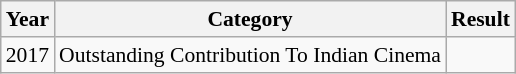<table class="wikitable" style="font-size: 90%;">
<tr>
<th>Year</th>
<th>Category</th>
<th>Result</th>
</tr>
<tr>
<td>2017</td>
<td>Outstanding Contribution To Indian  Cinema</td>
<td></td>
</tr>
</table>
